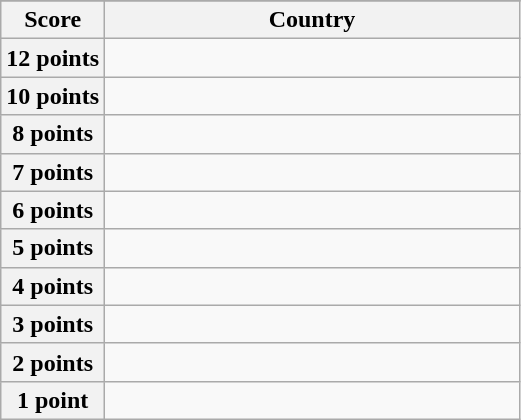<table class="wikitable">
<tr>
</tr>
<tr>
<th scope="col" width="20%">Score</th>
<th scope="col">Country</th>
</tr>
<tr>
<th scope="row">12 points</th>
<td></td>
</tr>
<tr>
<th scope="row">10 points</th>
<td></td>
</tr>
<tr>
<th scope="row">8 points</th>
<td></td>
</tr>
<tr>
<th scope="row">7 points</th>
<td></td>
</tr>
<tr>
<th scope="row">6 points</th>
<td></td>
</tr>
<tr>
<th scope="row">5 points</th>
<td></td>
</tr>
<tr>
<th scope="row">4 points</th>
<td></td>
</tr>
<tr>
<th scope="row">3 points</th>
<td></td>
</tr>
<tr>
<th scope="row">2 points</th>
<td></td>
</tr>
<tr>
<th scope="row">1 point</th>
<td></td>
</tr>
</table>
